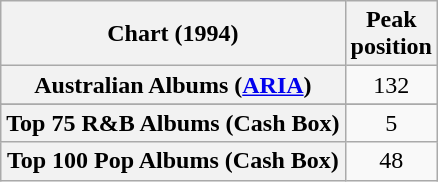<table class="wikitable sortable plainrowheaders" style="text-align:center">
<tr>
<th scope="col">Chart (1994)</th>
<th scope="col">Peak<br>position</th>
</tr>
<tr>
<th scope="row">Australian Albums (<a href='#'>ARIA</a>)</th>
<td align="center">132</td>
</tr>
<tr>
</tr>
<tr>
</tr>
<tr>
<th scope="row">Top 75 R&B Albums (Cash Box)</th>
<td>5</td>
</tr>
<tr>
<th scope="row">Top 100 Pop Albums (Cash Box)</th>
<td>48</td>
</tr>
</table>
